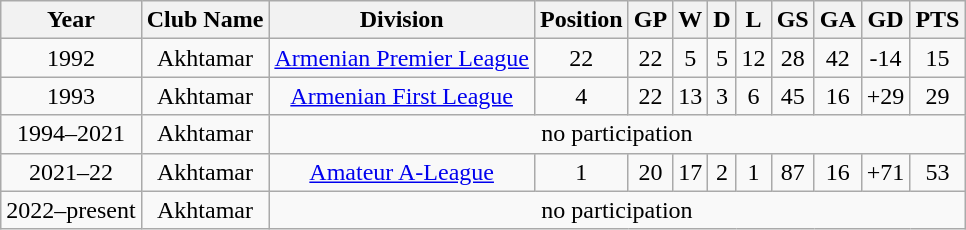<table class="wikitable" style="text-align: center;">
<tr>
<th>Year</th>
<th>Club Name</th>
<th>Division</th>
<th>Position</th>
<th>GP</th>
<th>W</th>
<th>D</th>
<th>L</th>
<th>GS</th>
<th>GA</th>
<th>GD</th>
<th>PTS</th>
</tr>
<tr>
<td>1992</td>
<td>Akhtamar</td>
<td><a href='#'>Armenian Premier League</a></td>
<td>22</td>
<td>22</td>
<td>5</td>
<td>5</td>
<td>12</td>
<td>28</td>
<td>42</td>
<td>-14</td>
<td>15</td>
</tr>
<tr>
<td>1993</td>
<td>Akhtamar</td>
<td><a href='#'>Armenian First League</a></td>
<td>4</td>
<td>22</td>
<td>13</td>
<td>3</td>
<td>6</td>
<td>45</td>
<td>16</td>
<td>+29</td>
<td>29</td>
</tr>
<tr>
<td>1994–2021</td>
<td>Akhtamar</td>
<td colspan="10">no participation</td>
</tr>
<tr>
<td>2021–22</td>
<td>Akhtamar</td>
<td><a href='#'>Amateur A-League</a></td>
<td>1</td>
<td>20</td>
<td>17</td>
<td>2</td>
<td>1</td>
<td>87</td>
<td>16</td>
<td>+71</td>
<td>53</td>
</tr>
<tr>
<td>2022–present</td>
<td>Akhtamar</td>
<td colspan="10">no participation</td>
</tr>
</table>
